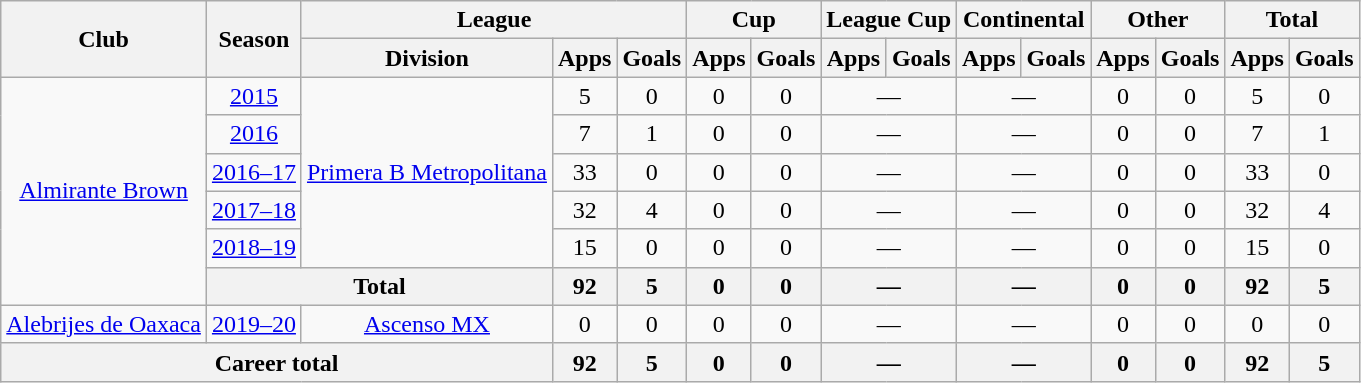<table class="wikitable" style="text-align:center">
<tr>
<th rowspan="2">Club</th>
<th rowspan="2">Season</th>
<th colspan="3">League</th>
<th colspan="2">Cup</th>
<th colspan="2">League Cup</th>
<th colspan="2">Continental</th>
<th colspan="2">Other</th>
<th colspan="2">Total</th>
</tr>
<tr>
<th>Division</th>
<th>Apps</th>
<th>Goals</th>
<th>Apps</th>
<th>Goals</th>
<th>Apps</th>
<th>Goals</th>
<th>Apps</th>
<th>Goals</th>
<th>Apps</th>
<th>Goals</th>
<th>Apps</th>
<th>Goals</th>
</tr>
<tr>
<td rowspan="6"><a href='#'>Almirante Brown</a></td>
<td><a href='#'>2015</a></td>
<td rowspan="5"><a href='#'>Primera B Metropolitana</a></td>
<td>5</td>
<td>0</td>
<td>0</td>
<td>0</td>
<td colspan="2">—</td>
<td colspan="2">—</td>
<td>0</td>
<td>0</td>
<td>5</td>
<td>0</td>
</tr>
<tr>
<td><a href='#'>2016</a></td>
<td>7</td>
<td>1</td>
<td>0</td>
<td>0</td>
<td colspan="2">—</td>
<td colspan="2">—</td>
<td>0</td>
<td>0</td>
<td>7</td>
<td>1</td>
</tr>
<tr>
<td><a href='#'>2016–17</a></td>
<td>33</td>
<td>0</td>
<td>0</td>
<td>0</td>
<td colspan="2">—</td>
<td colspan="2">—</td>
<td>0</td>
<td>0</td>
<td>33</td>
<td>0</td>
</tr>
<tr>
<td><a href='#'>2017–18</a></td>
<td>32</td>
<td>4</td>
<td>0</td>
<td>0</td>
<td colspan="2">—</td>
<td colspan="2">—</td>
<td>0</td>
<td>0</td>
<td>32</td>
<td>4</td>
</tr>
<tr>
<td><a href='#'>2018–19</a></td>
<td>15</td>
<td>0</td>
<td>0</td>
<td>0</td>
<td colspan="2">—</td>
<td colspan="2">—</td>
<td>0</td>
<td>0</td>
<td>15</td>
<td>0</td>
</tr>
<tr>
<th colspan="2">Total</th>
<th>92</th>
<th>5</th>
<th>0</th>
<th>0</th>
<th colspan="2">—</th>
<th colspan="2">—</th>
<th>0</th>
<th>0</th>
<th>92</th>
<th>5</th>
</tr>
<tr>
<td rowspan="1"><a href='#'>Alebrijes de Oaxaca</a></td>
<td><a href='#'>2019–20</a></td>
<td rowspan="1"><a href='#'>Ascenso MX</a></td>
<td>0</td>
<td>0</td>
<td>0</td>
<td>0</td>
<td colspan="2">—</td>
<td colspan="2">—</td>
<td>0</td>
<td>0</td>
<td>0</td>
<td>0</td>
</tr>
<tr>
<th colspan="3">Career total</th>
<th>92</th>
<th>5</th>
<th>0</th>
<th>0</th>
<th colspan="2">—</th>
<th colspan="2">—</th>
<th>0</th>
<th>0</th>
<th>92</th>
<th>5</th>
</tr>
</table>
